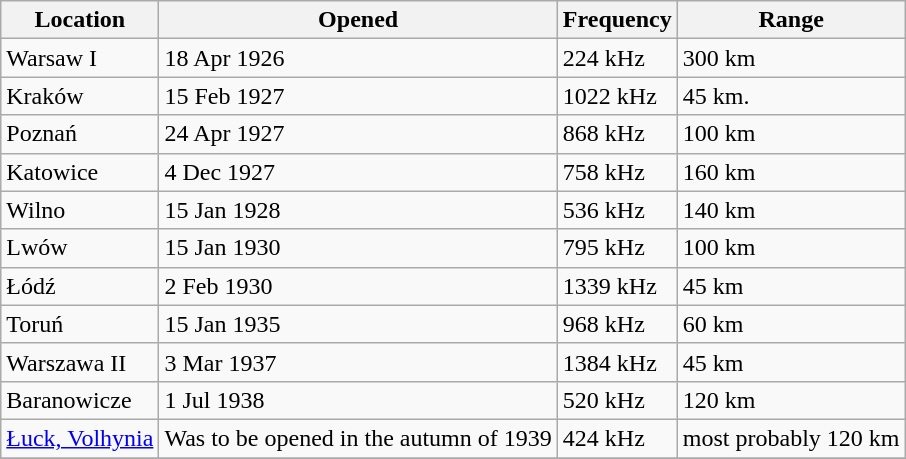<table class=wikitable>
<tr>
<th>Location</th>
<th>Opened</th>
<th>Frequency</th>
<th>Range</th>
</tr>
<tr>
<td>Warsaw I</td>
<td>18 Apr 1926</td>
<td>224 kHz</td>
<td>300 km</td>
</tr>
<tr>
<td>Kraków</td>
<td>15 Feb 1927</td>
<td>1022 kHz</td>
<td>45 km.</td>
</tr>
<tr>
<td>Poznań</td>
<td>24 Apr 1927</td>
<td>868 kHz</td>
<td>100 km</td>
</tr>
<tr>
<td>Katowice</td>
<td>4 Dec 1927</td>
<td>758 kHz</td>
<td>160 km</td>
</tr>
<tr>
<td>Wilno</td>
<td>15 Jan 1928</td>
<td>536 kHz</td>
<td>140 km</td>
</tr>
<tr>
<td>Lwów</td>
<td>15 Jan 1930</td>
<td>795 kHz</td>
<td>100 km</td>
</tr>
<tr>
<td>Łódź</td>
<td>2 Feb 1930</td>
<td>1339 kHz</td>
<td>45 km</td>
</tr>
<tr>
<td>Toruń</td>
<td>15 Jan 1935</td>
<td>968 kHz</td>
<td>60 km</td>
</tr>
<tr>
<td>Warszawa II</td>
<td>3 Mar 1937</td>
<td>1384 kHz</td>
<td>45 km</td>
</tr>
<tr>
<td>Baranowicze</td>
<td>1 Jul 1938</td>
<td>520 kHz</td>
<td>120 km</td>
</tr>
<tr>
<td><a href='#'>Łuck, Volhynia</a></td>
<td>Was to be opened in the autumn of 1939</td>
<td>424 kHz</td>
<td>most probably 120 km</td>
</tr>
<tr>
</tr>
</table>
